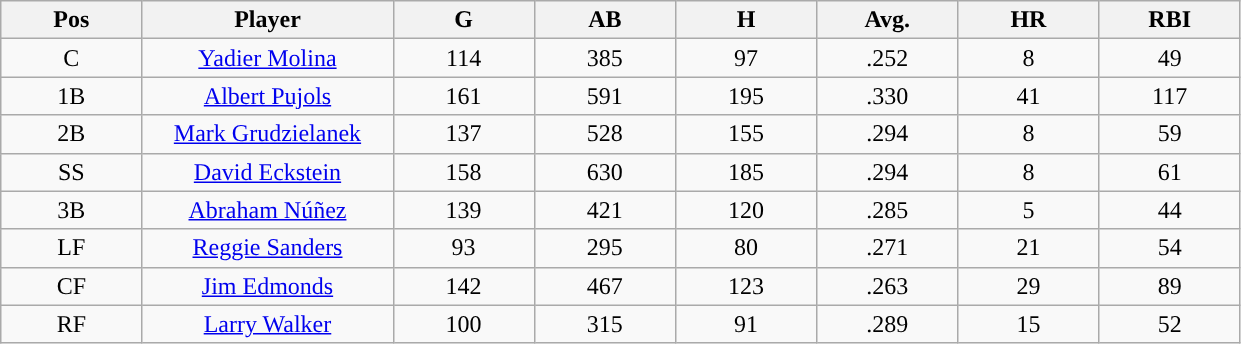<table class="wikitable sortable">
<tr>
<th bgcolor="#DDDDFF" width="9%">Pos</th>
<th bgcolor="#DDDDFF" width="16%">Player</th>
<th bgcolor="#DDDDFF" width="9%">G</th>
<th bgcolor="#DDDDFF" width="9%">AB</th>
<th bgcolor="#DDDDFF" width="9%">H</th>
<th bgcolor="#DDDDFF" width="9%">Avg.</th>
<th bgcolor="#DDDDFF" width="9%">HR</th>
<th bgcolor="#DDDDFF" width="9%">RBI</th>
</tr>
<tr align="center">
<td>C</td>
<td><a href='#'>Yadier Molina</a></td>
<td>114</td>
<td>385</td>
<td>97</td>
<td>.252</td>
<td>8</td>
<td>49</td>
</tr>
<tr align="center">
<td>1B</td>
<td><a href='#'>Albert Pujols</a></td>
<td>161</td>
<td>591</td>
<td>195</td>
<td>.330</td>
<td>41</td>
<td>117</td>
</tr>
<tr align="center">
<td>2B</td>
<td><a href='#'>Mark Grudzielanek</a></td>
<td>137</td>
<td>528</td>
<td>155</td>
<td>.294</td>
<td>8</td>
<td>59</td>
</tr>
<tr align="center">
<td>SS</td>
<td><a href='#'>David Eckstein</a></td>
<td>158</td>
<td>630</td>
<td>185</td>
<td>.294</td>
<td>8</td>
<td>61</td>
</tr>
<tr align="center">
<td>3B</td>
<td><a href='#'>Abraham Núñez</a></td>
<td>139</td>
<td>421</td>
<td>120</td>
<td>.285</td>
<td>5</td>
<td>44</td>
</tr>
<tr align="center">
<td>LF</td>
<td><a href='#'>Reggie Sanders</a></td>
<td>93</td>
<td>295</td>
<td>80</td>
<td>.271</td>
<td>21</td>
<td>54</td>
</tr>
<tr align="center">
<td>CF</td>
<td><a href='#'>Jim Edmonds</a></td>
<td>142</td>
<td>467</td>
<td>123</td>
<td>.263</td>
<td>29</td>
<td>89</td>
</tr>
<tr align="center">
<td>RF</td>
<td><a href='#'>Larry Walker</a></td>
<td>100</td>
<td>315</td>
<td>91</td>
<td>.289</td>
<td>15</td>
<td>52</td>
</tr>
</table>
